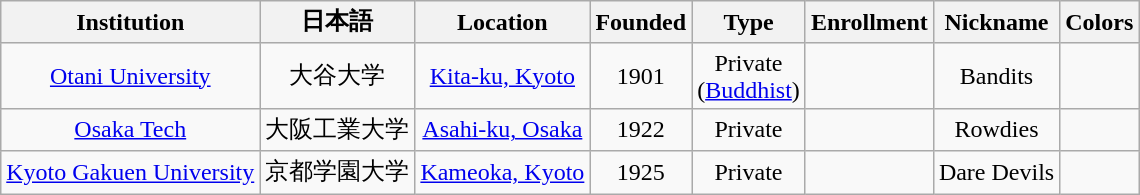<table class="wikitable sortable" style="text-align: center;">
<tr>
<th>Institution</th>
<th>日本語</th>
<th>Location</th>
<th>Founded</th>
<th>Type</th>
<th>Enrollment</th>
<th>Nickname</th>
<th>Colors</th>
</tr>
<tr>
<td><a href='#'>Otani University</a></td>
<td>大谷大学</td>
<td><a href='#'>Kita-ku, Kyoto</a></td>
<td>1901</td>
<td>Private<br>(<a href='#'>Buddhist</a>)</td>
<td></td>
<td>Bandits</td>
<td></td>
</tr>
<tr>
<td><a href='#'>Osaka Tech</a></td>
<td>大阪工業大学</td>
<td><a href='#'>Asahi-ku, Osaka</a></td>
<td>1922</td>
<td>Private</td>
<td></td>
<td>Rowdies</td>
<td></td>
</tr>
<tr>
<td><a href='#'>Kyoto Gakuen University</a></td>
<td>京都学園大学</td>
<td><a href='#'>Kameoka, Kyoto</a></td>
<td>1925</td>
<td>Private</td>
<td></td>
<td>Dare Devils</td>
<td></td>
</tr>
</table>
